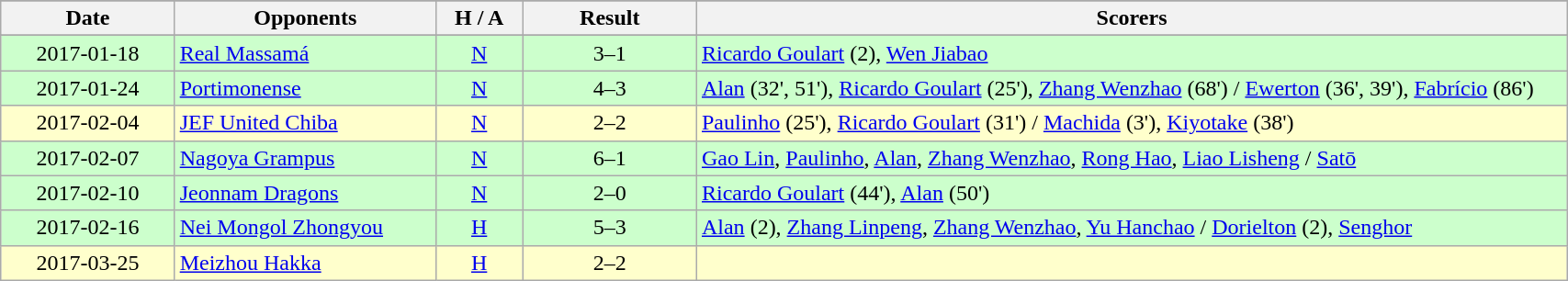<table class="wikitable" style="width:90%; text-align:center">
<tr style="background:#f0f6ff;">
</tr>
<tr>
<th width=10%>Date</th>
<th width=15%>Opponents</th>
<th width=5%>H / A</th>
<th width=10%>Result</th>
<th width=50%>Scorers</th>
</tr>
<tr style="background:#f0f6ff;">
</tr>
<tr bgcolor="#ccffcc">
<td>2017-01-18</td>
<td align=left> <a href='#'>Real Massamá</a></td>
<td><a href='#'>N</a></td>
<td>3–1</td>
<td align=left><a href='#'>Ricardo Goulart</a> (2), <a href='#'>Wen Jiabao</a></td>
</tr>
<tr bgcolor="#ccffcc">
<td>2017-01-24</td>
<td align=left> <a href='#'>Portimonense</a></td>
<td><a href='#'>N</a></td>
<td>4–3</td>
<td align=left><a href='#'>Alan</a> (32', 51'), <a href='#'>Ricardo Goulart</a> (25'), <a href='#'>Zhang Wenzhao</a> (68') / <a href='#'>Ewerton</a> (36', 39'), <a href='#'>Fabrício</a> (86')</td>
</tr>
<tr bgcolor="#ffffcc">
<td>2017-02-04</td>
<td align=left> <a href='#'>JEF United Chiba</a></td>
<td><a href='#'>N</a></td>
<td>2–2</td>
<td align=left><a href='#'>Paulinho</a> (25'), <a href='#'>Ricardo Goulart</a> (31') / <a href='#'>Machida</a> (3'), <a href='#'>Kiyotake</a> (38')</td>
</tr>
<tr bgcolor="#ccffcc">
<td>2017-02-07</td>
<td align=left> <a href='#'>Nagoya Grampus</a></td>
<td><a href='#'>N</a></td>
<td>6–1</td>
<td align=left><a href='#'>Gao Lin</a>, <a href='#'>Paulinho</a>, <a href='#'>Alan</a>, <a href='#'>Zhang Wenzhao</a>, <a href='#'>Rong Hao</a>, <a href='#'>Liao Lisheng</a> / <a href='#'>Satō</a></td>
</tr>
<tr bgcolor="#ccffcc">
<td>2017-02-10</td>
<td align=left> <a href='#'>Jeonnam Dragons</a></td>
<td><a href='#'>N</a></td>
<td>2–0</td>
<td align=left><a href='#'>Ricardo Goulart</a> (44'), <a href='#'>Alan</a> (50')</td>
</tr>
<tr bgcolor="#ccffcc">
<td>2017-02-16</td>
<td align=left> <a href='#'>Nei Mongol Zhongyou</a></td>
<td><a href='#'>H</a></td>
<td>5–3</td>
<td align=left><a href='#'>Alan</a> (2), <a href='#'>Zhang Linpeng</a>, <a href='#'>Zhang Wenzhao</a>, <a href='#'>Yu Hanchao</a> / <a href='#'>Dorielton</a> (2), <a href='#'>Senghor</a></td>
</tr>
<tr bgcolor="#ffffcc">
<td>2017-03-25</td>
<td align=left> <a href='#'>Meizhou Hakka</a></td>
<td><a href='#'>H</a></td>
<td>2–2</td>
<td align=left></td>
</tr>
</table>
